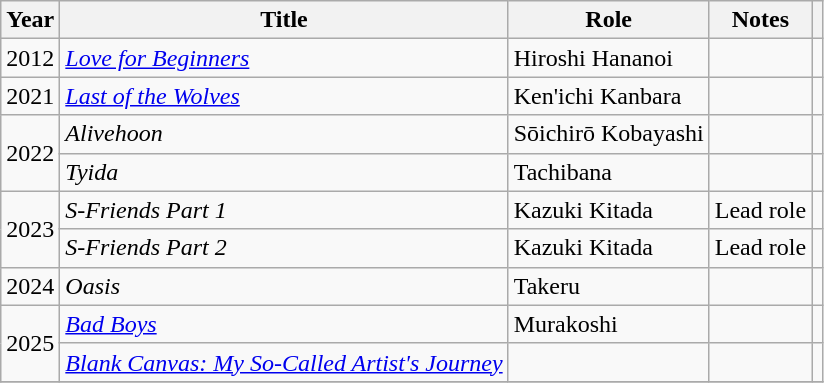<table class="wikitable sortable">
<tr>
<th>Year</th>
<th>Title</th>
<th>Role</th>
<th class="unsortable">Notes</th>
<th class="unsortable"></th>
</tr>
<tr>
<td>2012</td>
<td><em><a href='#'>Love for Beginners</a></em></td>
<td>Hiroshi Hananoi</td>
<td></td>
<td></td>
</tr>
<tr>
<td>2021</td>
<td><em><a href='#'>Last of the Wolves</a></em></td>
<td>Ken'ichi Kanbara</td>
<td></td>
<td></td>
</tr>
<tr>
<td rowspan=2>2022</td>
<td><em>Alivehoon</em></td>
<td>Sōichirō Kobayashi</td>
<td></td>
<td></td>
</tr>
<tr>
<td><em>Tyida</em></td>
<td>Tachibana</td>
<td></td>
<td></td>
</tr>
<tr>
<td rowspan=2>2023</td>
<td><em>S-Friends Part 1</em></td>
<td>Kazuki Kitada</td>
<td>Lead role</td>
<td></td>
</tr>
<tr>
<td><em>S-Friends Part 2</em></td>
<td>Kazuki Kitada</td>
<td>Lead role</td>
<td></td>
</tr>
<tr>
<td>2024</td>
<td><em>Oasis</em></td>
<td>Takeru</td>
<td></td>
<td></td>
</tr>
<tr>
<td rowspan=2>2025</td>
<td><em><a href='#'>Bad Boys</a></em></td>
<td>Murakoshi</td>
<td></td>
<td></td>
</tr>
<tr>
<td><em><a href='#'>Blank Canvas: My So-Called Artist's Journey</a></em></td>
<td></td>
<td></td>
<td></td>
</tr>
<tr>
</tr>
</table>
